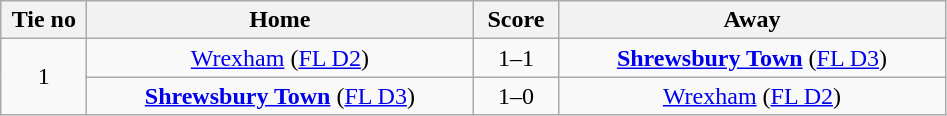<table class="wikitable" style="text-align:center">
<tr>
<th width=50>Tie no</th>
<th width=250>Home</th>
<th width=50>Score</th>
<th width=250>Away</th>
</tr>
<tr>
<td rowspan=2>1</td>
<td><a href='#'>Wrexham</a> (<a href='#'>FL D2</a>)</td>
<td>1–1</td>
<td><strong><a href='#'>Shrewsbury Town</a></strong> (<a href='#'>FL D3</a>)</td>
</tr>
<tr>
<td><strong><a href='#'>Shrewsbury Town</a></strong> (<a href='#'>FL D3</a>)</td>
<td>1–0</td>
<td><a href='#'>Wrexham</a> (<a href='#'>FL D2</a>)</td>
</tr>
</table>
